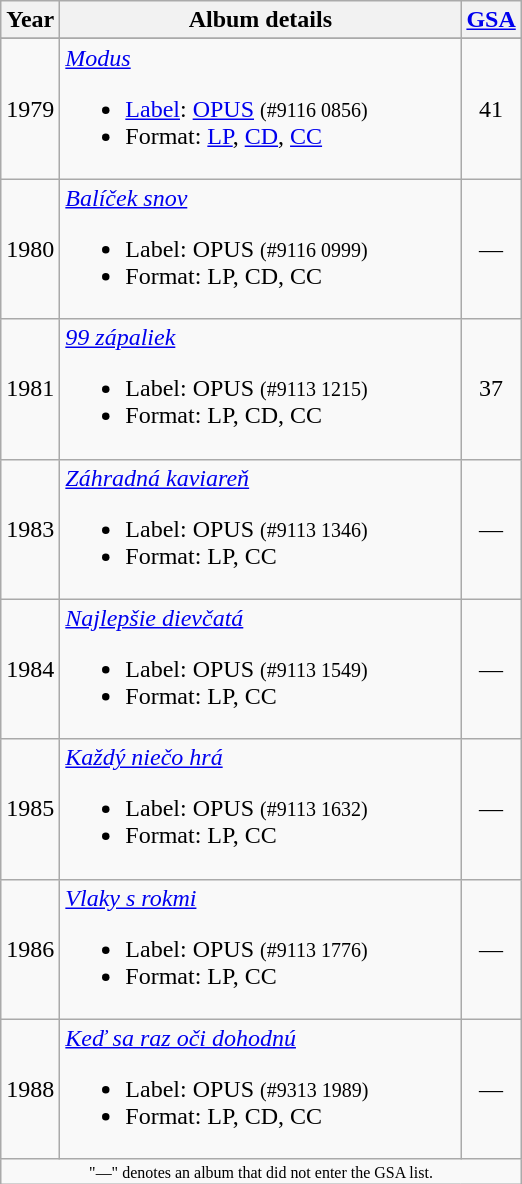<table class="wikitable" style=text-align:center;>
<tr>
<th>Year</th>
<th style=width:260px;>Album details</th>
<th style=width:30px;><a href='#'>GSA</a><br></th>
</tr>
<tr style=font-size:smaller;>
</tr>
<tr>
<td>1979</td>
<td align=left><em><a href='#'>Modus</a></em><br><ul><li><a href='#'>Label</a>: <a href='#'>OPUS</a> <small>(#9116 0856)</small></li><li>Format: <a href='#'>LP</a>, <a href='#'>CD</a>, <a href='#'>CC</a></li></ul></td>
<td>41</td>
</tr>
<tr>
<td>1980</td>
<td align=left><em><a href='#'>Balíček snov</a></em><br><ul><li>Label: OPUS <small>(#9116 0999)</small></li><li>Format: LP, CD, CC</li></ul></td>
<td>—</td>
</tr>
<tr>
<td>1981</td>
<td align=left><em><a href='#'>99 zápaliek</a></em><br><ul><li>Label: OPUS <small>(#9113 1215)</small></li><li>Format: LP, CD, CC</li></ul></td>
<td>37</td>
</tr>
<tr>
<td>1983</td>
<td align=left><em><a href='#'>Záhradná kaviareň</a></em><br><ul><li>Label: OPUS <small>(#9113 1346)</small></li><li>Format: LP, CC</li></ul></td>
<td>—</td>
</tr>
<tr>
<td>1984</td>
<td align=left><em><a href='#'>Najlepšie dievčatá</a></em><br><ul><li>Label: OPUS <small>(#9113 1549)</small></li><li>Format: LP, CC</li></ul></td>
<td>—</td>
</tr>
<tr>
<td>1985</td>
<td align=left><em><a href='#'>Každý niečo hrá</a></em><br><ul><li>Label: OPUS <small>(#9113 1632)</small></li><li>Format: LP, CC</li></ul></td>
<td>—</td>
</tr>
<tr>
<td>1986</td>
<td align=left><em><a href='#'>Vlaky s rokmi</a></em><br><ul><li>Label: OPUS <small>(#9113 1776)</small></li><li>Format: LP, CC</li></ul></td>
<td>—</td>
</tr>
<tr>
<td>1988</td>
<td align=left><em><a href='#'>Keď sa raz oči dohodnú</a></em><br><ul><li>Label: OPUS <small>(#9313 1989)</small></li><li>Format: LP, CD, CC</li></ul></td>
<td>—</td>
</tr>
<tr>
<td colspan=3 style=font-size:8pt>"—" denotes an album that did not enter the GSA list.</td>
</tr>
</table>
